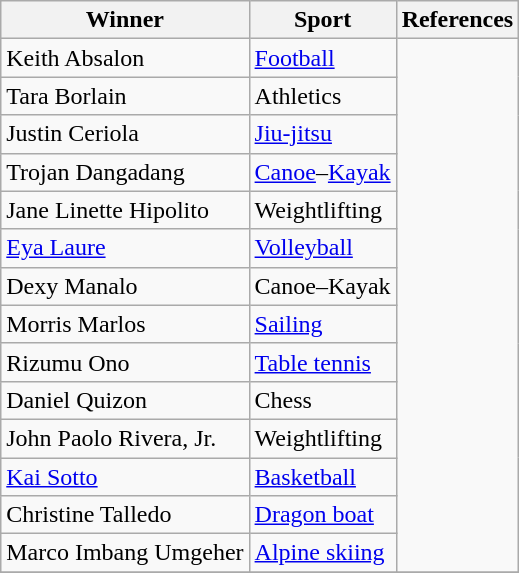<table class="wikitable">
<tr>
<th>Winner</th>
<th>Sport</th>
<th>References</th>
</tr>
<tr>
<td>Keith Absalon</td>
<td><a href='#'>Football</a></td>
<td rowspan=14></td>
</tr>
<tr>
<td>Tara Borlain</td>
<td>Athletics</td>
</tr>
<tr>
<td>Justin Ceriola</td>
<td><a href='#'>Jiu-jitsu</a></td>
</tr>
<tr>
<td>Trojan Dangadang</td>
<td><a href='#'>Canoe</a>–<a href='#'>Kayak</a></td>
</tr>
<tr>
<td>Jane Linette Hipolito</td>
<td>Weightlifting</td>
</tr>
<tr>
<td><a href='#'>Eya Laure</a></td>
<td><a href='#'>Volleyball</a></td>
</tr>
<tr>
<td>Dexy Manalo</td>
<td>Canoe–Kayak</td>
</tr>
<tr>
<td>Morris Marlos</td>
<td><a href='#'>Sailing</a></td>
</tr>
<tr>
<td>Rizumu Ono</td>
<td><a href='#'>Table tennis</a></td>
</tr>
<tr>
<td>Daniel Quizon</td>
<td>Chess</td>
</tr>
<tr>
<td>John Paolo Rivera, Jr.</td>
<td>Weightlifting</td>
</tr>
<tr>
<td><a href='#'>Kai Sotto</a></td>
<td><a href='#'>Basketball</a></td>
</tr>
<tr>
<td>Christine Talledo</td>
<td><a href='#'>Dragon boat</a></td>
</tr>
<tr>
<td>Marco Imbang Umgeher</td>
<td><a href='#'>Alpine skiing</a></td>
</tr>
<tr>
</tr>
</table>
